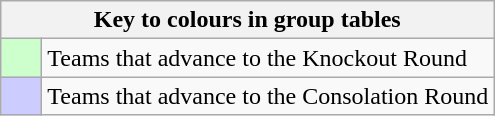<table class="wikitable" style="text-align: center;">
<tr>
<th colspan=2>Key to colours in group tables</th>
</tr>
<tr>
<td style="background:#ccffcc; width:20px;"></td>
<td align=left>Teams that advance to the Knockout Round</td>
</tr>
<tr>
<td style="background:#ccccff; width:20px;"></td>
<td align=left>Teams that advance to the Consolation Round</td>
</tr>
</table>
